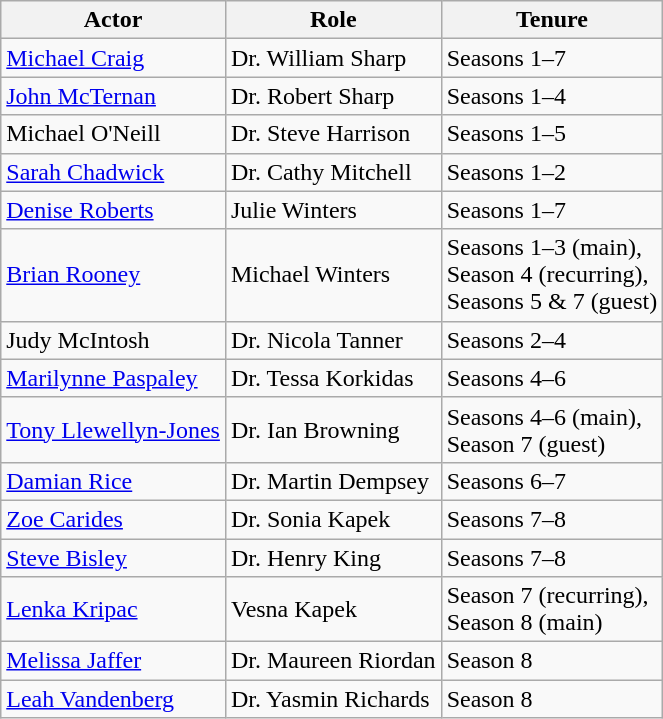<table class="wikitable">
<tr>
<th>Actor</th>
<th>Role</th>
<th>Tenure</th>
</tr>
<tr>
<td><a href='#'>Michael Craig</a></td>
<td>Dr. William Sharp</td>
<td>Seasons 1–7</td>
</tr>
<tr>
<td><a href='#'>John McTernan</a></td>
<td>Dr. Robert Sharp</td>
<td>Seasons 1–4</td>
</tr>
<tr>
<td>Michael O'Neill</td>
<td>Dr. Steve Harrison</td>
<td>Seasons 1–5</td>
</tr>
<tr>
<td><a href='#'>Sarah Chadwick</a></td>
<td>Dr. Cathy Mitchell</td>
<td>Seasons 1–2</td>
</tr>
<tr>
<td><a href='#'>Denise Roberts</a></td>
<td>Julie Winters</td>
<td>Seasons 1–7</td>
</tr>
<tr>
<td><a href='#'>Brian Rooney</a></td>
<td>Michael Winters</td>
<td>Seasons 1–3 (main),<br>Season 4 (recurring),<br>Seasons 5 & 7 (guest)</td>
</tr>
<tr>
<td>Judy McIntosh</td>
<td>Dr. Nicola Tanner</td>
<td>Seasons 2–4</td>
</tr>
<tr>
<td><a href='#'>Marilynne Paspaley</a></td>
<td>Dr. Tessa Korkidas</td>
<td>Seasons 4–6</td>
</tr>
<tr>
<td><a href='#'>Tony Llewellyn-Jones</a></td>
<td>Dr. Ian Browning</td>
<td>Seasons 4–6 (main),<br>Season 7 (guest)</td>
</tr>
<tr>
<td><a href='#'>Damian Rice</a></td>
<td>Dr. Martin Dempsey</td>
<td>Seasons 6–7</td>
</tr>
<tr>
<td><a href='#'>Zoe Carides</a></td>
<td>Dr. Sonia Kapek</td>
<td>Seasons 7–8</td>
</tr>
<tr>
<td><a href='#'>Steve Bisley</a></td>
<td>Dr. Henry King</td>
<td>Seasons 7–8</td>
</tr>
<tr>
<td><a href='#'>Lenka Kripac</a></td>
<td>Vesna Kapek</td>
<td>Season 7 (recurring),<br>Season 8 (main)</td>
</tr>
<tr>
<td><a href='#'>Melissa Jaffer</a></td>
<td>Dr. Maureen Riordan</td>
<td>Season 8</td>
</tr>
<tr>
<td><a href='#'>Leah Vandenberg</a></td>
<td>Dr. Yasmin Richards</td>
<td>Season 8</td>
</tr>
</table>
